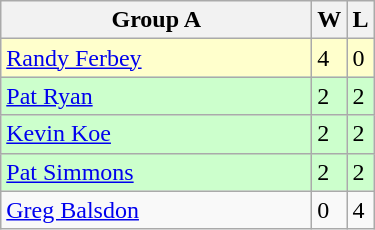<table class="wikitable">
<tr>
<th width=200>Group A</th>
<th>W</th>
<th>L</th>
</tr>
<tr bgcolor=#ffffcc>
<td> <a href='#'>Randy Ferbey</a></td>
<td>4</td>
<td>0</td>
</tr>
<tr bgcolor=#ccffcc>
<td> <a href='#'>Pat Ryan</a></td>
<td>2</td>
<td>2</td>
</tr>
<tr bgcolor=#ccffcc>
<td> <a href='#'>Kevin Koe</a></td>
<td>2</td>
<td>2</td>
</tr>
<tr bgcolor=#ccffcc>
<td> <a href='#'>Pat Simmons</a></td>
<td>2</td>
<td>2</td>
</tr>
<tr>
<td> <a href='#'>Greg Balsdon</a></td>
<td>0</td>
<td>4</td>
</tr>
</table>
